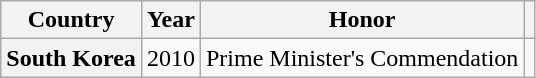<table class="wikitable plainrowheaders sortable" style="margin-right: 0;">
<tr>
<th scope="col">Country</th>
<th scope="col">Year</th>
<th scope="col">Honor</th>
<th scope="col" class="unsortable"></th>
</tr>
<tr>
<th scope="row">South Korea</th>
<td style="text-align:center">2010</td>
<td>Prime Minister's Commendation</td>
<td style="text-align:center"></td>
</tr>
</table>
